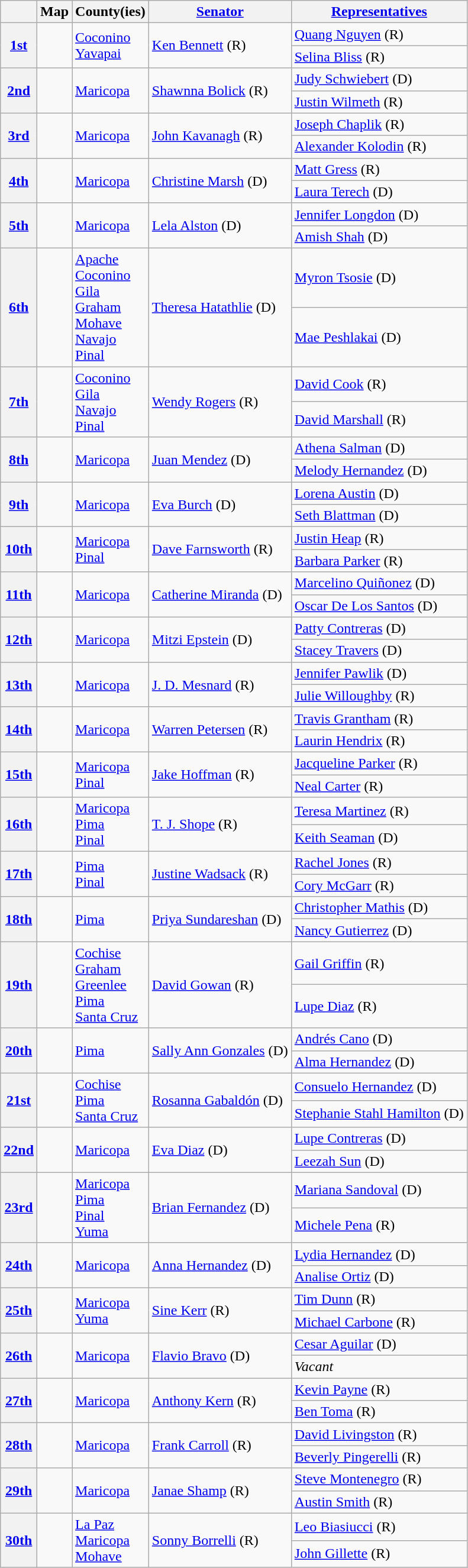<table class="wikitable">
<tr>
<th></th>
<th>Map</th>
<th>County(ies)</th>
<th><a href='#'>Senator</a><br></th>
<th><a href='#'>Representatives</a><br></th>
</tr>
<tr>
<th rowspan=2><a href='#'>1st</a></th>
<td rowspan=2></td>
<td rowspan=2><a href='#'>Coconino</a><br><a href='#'>Yavapai</a></td>
<td rowspan=2 ><a href='#'>Ken Bennett</a> (R)<br></td>
<td><a href='#'>Quang Nguyen</a> (R)<br></td>
</tr>
<tr>
<td><a href='#'>Selina Bliss</a> (R)<br></td>
</tr>
<tr>
<th rowspan=2><a href='#'>2nd</a></th>
<td rowspan=2></td>
<td rowspan=2><a href='#'>Maricopa</a></td>
<td rowspan=2 ><a href='#'>Shawnna Bolick</a> (R)<br></td>
<td><a href='#'>Judy Schwiebert</a> (D)<br></td>
</tr>
<tr>
<td><a href='#'>Justin Wilmeth</a> (R)<br></td>
</tr>
<tr>
<th rowspan=2><a href='#'>3rd</a></th>
<td rowspan=2></td>
<td rowspan=2><a href='#'>Maricopa</a></td>
<td rowspan=2 ><a href='#'>John Kavanagh</a> (R)<br></td>
<td><a href='#'>Joseph Chaplik</a> (R)<br></td>
</tr>
<tr>
<td><a href='#'>Alexander Kolodin</a> (R)<br></td>
</tr>
<tr>
<th rowspan=2><a href='#'>4th</a></th>
<td rowspan=2></td>
<td rowspan=2><a href='#'>Maricopa</a></td>
<td rowspan=2 ><a href='#'>Christine Marsh</a> (D)<br></td>
<td><a href='#'>Matt Gress</a> (R)<br></td>
</tr>
<tr>
<td><a href='#'>Laura Terech</a> (D)<br></td>
</tr>
<tr>
<th rowspan=2><a href='#'>5th</a></th>
<td rowspan=2></td>
<td rowspan=2><a href='#'>Maricopa</a></td>
<td rowspan=2 ><a href='#'>Lela Alston</a> (D)<br></td>
<td><a href='#'>Jennifer Longdon</a> (D)<br></td>
</tr>
<tr>
<td><a href='#'>Amish Shah</a> (D)<br></td>
</tr>
<tr>
<th rowspan=2><a href='#'>6th</a></th>
<td rowspan=2></td>
<td rowspan=2><a href='#'>Apache</a><br><a href='#'>Coconino</a><br><a href='#'>Gila</a><br><a href='#'>Graham</a><br><a href='#'>Mohave</a><br><a href='#'>Navajo</a><br><a href='#'>Pinal</a></td>
<td rowspan=2 ><a href='#'>Theresa Hatathlie</a> (D)<br></td>
<td><a href='#'>Myron Tsosie</a> (D)<br></td>
</tr>
<tr>
<td><a href='#'>Mae Peshlakai</a> (D)<br></td>
</tr>
<tr>
<th rowspan=2><a href='#'>7th</a></th>
<td rowspan=2></td>
<td rowspan=2><a href='#'>Coconino</a><br><a href='#'>Gila</a><br><a href='#'>Navajo</a><br><a href='#'>Pinal</a></td>
<td rowspan=2 ><a href='#'>Wendy Rogers</a> (R)<br></td>
<td><a href='#'>David Cook</a> (R)<br></td>
</tr>
<tr>
<td><a href='#'>David Marshall</a> (R)<br></td>
</tr>
<tr>
<th rowspan=2><a href='#'>8th</a></th>
<td rowspan=2></td>
<td rowspan=2><a href='#'>Maricopa</a></td>
<td rowspan=2 ><a href='#'>Juan Mendez</a> (D)<br></td>
<td><a href='#'>Athena Salman</a> (D)<br></td>
</tr>
<tr>
<td><a href='#'>Melody Hernandez</a> (D)<br></td>
</tr>
<tr>
<th rowspan=2><a href='#'>9th</a></th>
<td rowspan=2></td>
<td rowspan=2><a href='#'>Maricopa</a></td>
<td rowspan=2 ><a href='#'>Eva Burch</a> (D)<br></td>
<td><a href='#'>Lorena Austin</a> (D)<br></td>
</tr>
<tr>
<td><a href='#'>Seth Blattman</a> (D)<br></td>
</tr>
<tr>
<th rowspan=2><a href='#'>10th</a></th>
<td rowspan=2></td>
<td rowspan=2><a href='#'>Maricopa</a><br><a href='#'>Pinal</a></td>
<td rowspan=2 ><a href='#'>Dave Farnsworth</a> (R)<br></td>
<td><a href='#'>Justin Heap</a> (R)<br></td>
</tr>
<tr>
<td><a href='#'>Barbara Parker</a> (R)<br></td>
</tr>
<tr>
<th rowspan=2><a href='#'>11th</a></th>
<td rowspan=2></td>
<td rowspan=2><a href='#'>Maricopa</a></td>
<td rowspan=2 ><a href='#'>Catherine Miranda</a> (D)<br></td>
<td><a href='#'>Marcelino Quiñonez</a> (D)<br></td>
</tr>
<tr>
<td><a href='#'>Oscar De Los Santos</a> (D)<br></td>
</tr>
<tr>
<th rowspan=2><a href='#'>12th</a></th>
<td rowspan=2></td>
<td rowspan=2><a href='#'>Maricopa</a></td>
<td rowspan=2 ><a href='#'>Mitzi Epstein</a> (D)<br></td>
<td><a href='#'>Patty Contreras</a> (D)<br></td>
</tr>
<tr>
<td><a href='#'>Stacey Travers</a> (D)<br></td>
</tr>
<tr>
<th rowspan=2><a href='#'>13th</a></th>
<td rowspan=2></td>
<td rowspan=2><a href='#'>Maricopa</a></td>
<td rowspan=2 ><a href='#'>J. D. Mesnard</a> (R)<br></td>
<td><a href='#'>Jennifer Pawlik</a> (D)<br></td>
</tr>
<tr>
<td><a href='#'>Julie Willoughby</a> (R)<br></td>
</tr>
<tr>
<th rowspan=2><a href='#'>14th</a></th>
<td rowspan=2></td>
<td rowspan=2><a href='#'>Maricopa</a></td>
<td rowspan=2 ><a href='#'>Warren Petersen</a> (R)<br></td>
<td><a href='#'>Travis Grantham</a> (R)<br></td>
</tr>
<tr>
<td><a href='#'>Laurin Hendrix</a> (R)<br></td>
</tr>
<tr>
<th rowspan=2><a href='#'>15th</a></th>
<td rowspan=2></td>
<td rowspan=2><a href='#'>Maricopa</a><br><a href='#'>Pinal</a></td>
<td rowspan=2 ><a href='#'>Jake Hoffman</a> (R)<br></td>
<td><a href='#'>Jacqueline Parker</a> (R)<br></td>
</tr>
<tr>
<td><a href='#'>Neal Carter</a> (R)<br></td>
</tr>
<tr>
<th rowspan=2><a href='#'>16th</a></th>
<td rowspan=2></td>
<td rowspan=2><a href='#'>Maricopa</a><br><a href='#'>Pima</a><br><a href='#'>Pinal</a></td>
<td rowspan=2 ><a href='#'>T. J. Shope</a> (R)<br></td>
<td><a href='#'>Teresa Martinez</a> (R)<br></td>
</tr>
<tr>
<td><a href='#'>Keith Seaman</a> (D)<br></td>
</tr>
<tr>
<th rowspan=2><a href='#'>17th</a></th>
<td rowspan=2></td>
<td rowspan=2><a href='#'>Pima</a><br><a href='#'>Pinal</a></td>
<td rowspan=2 ><a href='#'>Justine Wadsack</a> (R)<br></td>
<td><a href='#'>Rachel Jones</a> (R)<br></td>
</tr>
<tr>
<td><a href='#'>Cory McGarr</a> (R)<br></td>
</tr>
<tr>
<th rowspan=2><a href='#'>18th</a></th>
<td rowspan=2></td>
<td rowspan=2><a href='#'>Pima</a></td>
<td rowspan=2 ><a href='#'>Priya Sundareshan</a> (D)<br></td>
<td><a href='#'>Christopher Mathis</a> (D)<br></td>
</tr>
<tr>
<td><a href='#'>Nancy Gutierrez</a> (D)<br></td>
</tr>
<tr>
<th rowspan=2><a href='#'>19th</a></th>
<td rowspan=2></td>
<td rowspan=2><a href='#'>Cochise</a><br><a href='#'>Graham</a><br><a href='#'>Greenlee</a><br><a href='#'>Pima</a><br><a href='#'>Santa Cruz</a></td>
<td rowspan=2 ><a href='#'>David Gowan</a> (R)<br></td>
<td><a href='#'>Gail Griffin</a> (R)<br></td>
</tr>
<tr>
<td><a href='#'>Lupe Diaz</a> (R)<br></td>
</tr>
<tr>
<th rowspan=2><a href='#'>20th</a></th>
<td rowspan=2></td>
<td rowspan=2><a href='#'>Pima</a></td>
<td rowspan=2 ><a href='#'>Sally Ann Gonzales</a> (D)<br></td>
<td><a href='#'>Andrés Cano</a> (D)<br></td>
</tr>
<tr>
<td><a href='#'>Alma Hernandez</a> (D)<br></td>
</tr>
<tr>
<th rowspan=2><a href='#'>21st</a></th>
<td rowspan=2></td>
<td rowspan=2><a href='#'>Cochise</a><br><a href='#'>Pima</a><br><a href='#'>Santa Cruz</a></td>
<td rowspan=2 ><a href='#'>Rosanna Gabaldón</a> (D)<br></td>
<td><a href='#'>Consuelo Hernandez</a> (D)<br></td>
</tr>
<tr>
<td><a href='#'>Stephanie Stahl Hamilton</a> (D)<br></td>
</tr>
<tr>
<th rowspan=2><a href='#'>22nd</a></th>
<td rowspan=2></td>
<td rowspan=2><a href='#'>Maricopa</a></td>
<td rowspan=2 ><a href='#'>Eva Diaz</a> (D)<br></td>
<td><a href='#'>Lupe Contreras</a> (D)<br></td>
</tr>
<tr>
<td><a href='#'>Leezah Sun</a> (D)<br></td>
</tr>
<tr>
<th rowspan=2><a href='#'>23rd</a></th>
<td rowspan=2></td>
<td rowspan=2><a href='#'>Maricopa</a><br><a href='#'>Pima</a><br><a href='#'>Pinal</a><br><a href='#'>Yuma</a></td>
<td rowspan=2 ><a href='#'>Brian Fernandez</a> (D)<br></td>
<td><a href='#'>Mariana Sandoval</a> (D)<br></td>
</tr>
<tr>
<td><a href='#'>Michele Pena</a> (R)<br></td>
</tr>
<tr>
<th rowspan=2><a href='#'>24th</a></th>
<td rowspan=2></td>
<td rowspan=2><a href='#'>Maricopa</a></td>
<td rowspan=2 ><a href='#'>Anna Hernandez</a> (D)<br></td>
<td><a href='#'>Lydia Hernandez</a> (D)<br></td>
</tr>
<tr>
<td><a href='#'>Analise Ortiz</a> (D)<br></td>
</tr>
<tr>
<th rowspan=2><a href='#'>25th</a></th>
<td rowspan=2></td>
<td rowspan=2><a href='#'>Maricopa</a><br><a href='#'>Yuma</a></td>
<td rowspan=2 ><a href='#'>Sine Kerr</a> (R)<br></td>
<td><a href='#'>Tim Dunn</a> (R)<br></td>
</tr>
<tr>
<td><a href='#'>Michael Carbone</a> (R)<br></td>
</tr>
<tr>
<th rowspan=2><a href='#'>26th</a></th>
<td rowspan=2></td>
<td rowspan=2><a href='#'>Maricopa</a></td>
<td rowspan=2 ><a href='#'>Flavio Bravo</a> (D)<br></td>
<td><a href='#'>Cesar Aguilar</a> (D)<br></td>
</tr>
<tr>
<td><em>Vacant</em></td>
</tr>
<tr>
<th rowspan=2><a href='#'>27th</a></th>
<td rowspan=2></td>
<td rowspan=2><a href='#'>Maricopa</a></td>
<td rowspan=2 ><a href='#'>Anthony Kern</a> (R)<br></td>
<td><a href='#'>Kevin Payne</a> (R)<br></td>
</tr>
<tr>
<td><a href='#'>Ben Toma</a> (R)<br></td>
</tr>
<tr>
<th rowspan=2><a href='#'>28th</a></th>
<td rowspan=2></td>
<td rowspan=2><a href='#'>Maricopa</a></td>
<td rowspan=2 ><a href='#'>Frank Carroll</a> (R)<br></td>
<td><a href='#'>David Livingston</a> (R)<br></td>
</tr>
<tr>
<td><a href='#'>Beverly Pingerelli</a> (R)<br></td>
</tr>
<tr>
<th rowspan=2><a href='#'>29th</a></th>
<td rowspan=2></td>
<td rowspan=2><a href='#'>Maricopa</a></td>
<td rowspan=2 ><a href='#'>Janae Shamp</a> (R)<br></td>
<td><a href='#'>Steve Montenegro</a> (R)<br></td>
</tr>
<tr>
<td><a href='#'>Austin Smith</a> (R)<br></td>
</tr>
<tr>
<th rowspan=2><a href='#'>30th</a></th>
<td rowspan=2></td>
<td rowspan=2><a href='#'>La Paz</a><br><a href='#'>Maricopa</a><br><a href='#'>Mohave</a></td>
<td rowspan=2 ><a href='#'>Sonny Borrelli</a> (R)<br></td>
<td><a href='#'>Leo Biasiucci</a> (R)<br></td>
</tr>
<tr>
<td><a href='#'>John Gillette</a> (R)<br></td>
</tr>
</table>
